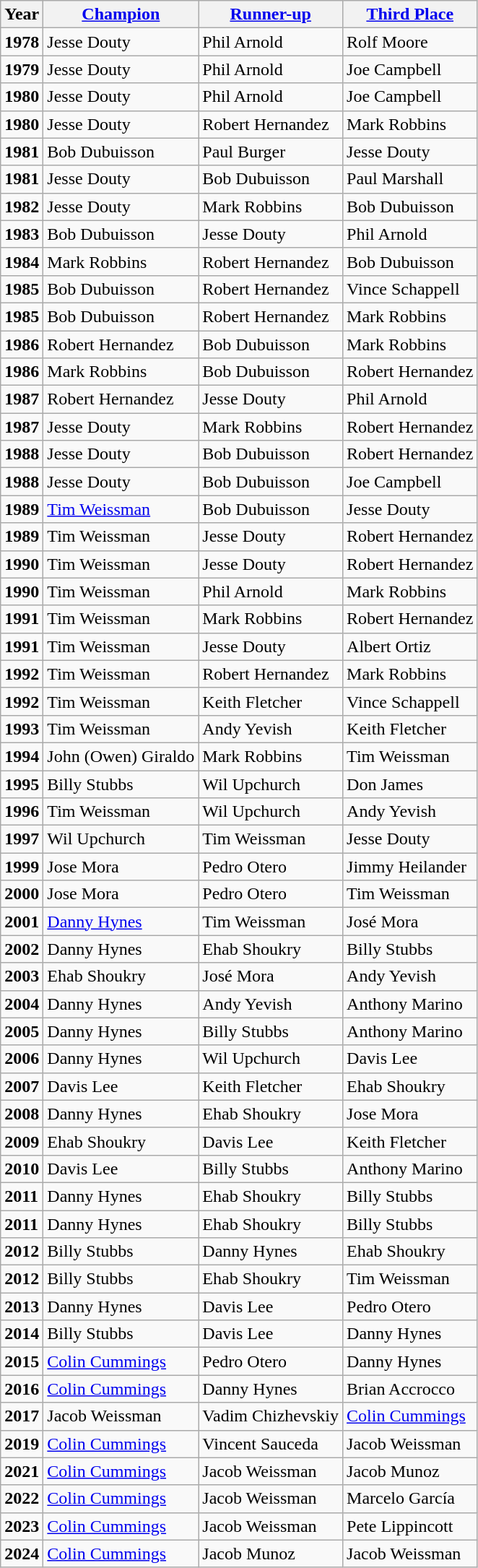<table class="wikitable mw-collapsible">
<tr>
<th>Year</th>
<th><a href='#'>Champion</a></th>
<th><a href='#'>Runner-up</a></th>
<th><a href='#'>Third Place</a></th>
</tr>
<tr>
<td><strong>1978</strong></td>
<td> Jesse Douty</td>
<td> Phil Arnold</td>
<td> Rolf Moore</td>
</tr>
<tr>
<td><strong>1979</strong></td>
<td> Jesse Douty</td>
<td> Phil Arnold</td>
<td> Joe Campbell</td>
</tr>
<tr>
<td><strong>1980</strong></td>
<td> Jesse Douty</td>
<td> Phil Arnold</td>
<td> Joe Campbell</td>
</tr>
<tr>
<td><strong>1980</strong></td>
<td> Jesse Douty</td>
<td> Robert Hernandez</td>
<td> Mark Robbins</td>
</tr>
<tr>
<td><strong>1981</strong></td>
<td> Bob Dubuisson</td>
<td> Paul Burger</td>
<td> Jesse Douty</td>
</tr>
<tr>
<td><strong>1981</strong></td>
<td> Jesse Douty</td>
<td> Bob Dubuisson</td>
<td> Paul Marshall</td>
</tr>
<tr>
<td><strong>1982</strong></td>
<td> Jesse Douty</td>
<td> Mark Robbins</td>
<td> Bob Dubuisson</td>
</tr>
<tr>
<td><strong>1983</strong></td>
<td> Bob Dubuisson</td>
<td> Jesse Douty</td>
<td> Phil Arnold</td>
</tr>
<tr>
<td><strong>1984</strong></td>
<td> Mark Robbins</td>
<td> Robert Hernandez</td>
<td> Bob Dubuisson</td>
</tr>
<tr>
<td><strong>1985</strong></td>
<td> Bob Dubuisson</td>
<td> Robert Hernandez</td>
<td> Vince Schappell</td>
</tr>
<tr>
<td><strong>1985</strong></td>
<td> Bob Dubuisson</td>
<td> Robert Hernandez</td>
<td> Mark Robbins</td>
</tr>
<tr>
<td><strong>1986</strong></td>
<td> Robert Hernandez</td>
<td> Bob Dubuisson</td>
<td> Mark Robbins</td>
</tr>
<tr>
<td><strong>1986</strong></td>
<td> Mark Robbins</td>
<td> Bob Dubuisson</td>
<td> Robert Hernandez</td>
</tr>
<tr>
<td><strong>1987</strong></td>
<td> Robert Hernandez</td>
<td> Jesse Douty</td>
<td> Phil Arnold</td>
</tr>
<tr>
<td><strong>1987</strong></td>
<td> Jesse Douty</td>
<td> Mark Robbins</td>
<td> Robert Hernandez</td>
</tr>
<tr>
<td><strong>1988</strong></td>
<td> Jesse Douty</td>
<td> Bob Dubuisson</td>
<td> Robert Hernandez</td>
</tr>
<tr>
<td><strong>1988</strong></td>
<td> Jesse Douty</td>
<td> Bob Dubuisson</td>
<td> Joe Campbell</td>
</tr>
<tr>
<td><strong>1989</strong></td>
<td> <a href='#'>Tim Weissman</a></td>
<td> Bob Dubuisson</td>
<td> Jesse Douty</td>
</tr>
<tr>
<td><strong>1989</strong></td>
<td> Tim Weissman</td>
<td> Jesse Douty</td>
<td> Robert Hernandez</td>
</tr>
<tr>
<td><strong>1990</strong></td>
<td> Tim Weissman</td>
<td> Jesse Douty</td>
<td> Robert Hernandez</td>
</tr>
<tr |>
<td><strong>1990</strong></td>
<td> Tim Weissman</td>
<td> Phil Arnold</td>
<td> Mark Robbins</td>
</tr>
<tr>
<td><strong>1991</strong></td>
<td> Tim Weissman</td>
<td> Mark Robbins</td>
<td> Robert Hernandez</td>
</tr>
<tr>
<td><strong>1991</strong></td>
<td> Tim Weissman</td>
<td> Jesse Douty</td>
<td> Albert Ortiz</td>
</tr>
<tr>
<td><strong>1992</strong></td>
<td> Tim Weissman</td>
<td> Robert Hernandez</td>
<td> Mark Robbins</td>
</tr>
<tr>
<td><strong>1992</strong></td>
<td> Tim Weissman</td>
<td> Keith Fletcher</td>
<td> Vince Schappell</td>
</tr>
<tr>
<td><strong>1993</strong></td>
<td> Tim Weissman</td>
<td> Andy Yevish</td>
<td> Keith Fletcher</td>
</tr>
<tr>
<td><strong>1994</strong></td>
<td> John (Owen) Giraldo</td>
<td> Mark Robbins</td>
<td> Tim Weissman</td>
</tr>
<tr>
<td><strong>1995</strong></td>
<td> Billy Stubbs</td>
<td> Wil Upchurch</td>
<td> Don James</td>
</tr>
<tr>
<td><strong>1996</strong></td>
<td> Tim Weissman</td>
<td> Wil Upchurch</td>
<td> Andy Yevish</td>
</tr>
<tr>
<td><strong>1997</strong></td>
<td> Wil Upchurch</td>
<td> Tim Weissman</td>
<td> Jesse Douty</td>
</tr>
<tr>
<td><strong>1999</strong></td>
<td> Jose Mora</td>
<td> Pedro Otero</td>
<td> Jimmy Heilander</td>
</tr>
<tr>
<td><strong>2000</strong></td>
<td> Jose Mora</td>
<td> Pedro Otero</td>
<td> Tim Weissman</td>
</tr>
<tr>
<td><strong>2001</strong></td>
<td> <a href='#'>Danny Hynes</a></td>
<td> Tim Weissman</td>
<td> José Mora</td>
</tr>
<tr>
<td><strong>2002</strong></td>
<td> Danny Hynes</td>
<td> Ehab Shoukry</td>
<td> Billy Stubbs</td>
</tr>
<tr>
<td><strong>2003</strong></td>
<td> Ehab Shoukry</td>
<td> José Mora</td>
<td> Andy Yevish</td>
</tr>
<tr>
<td><strong>2004</strong></td>
<td> Danny Hynes</td>
<td> Andy Yevish</td>
<td> Anthony Marino</td>
</tr>
<tr>
<td><strong>2005</strong></td>
<td> Danny Hynes</td>
<td> Billy Stubbs</td>
<td> Anthony Marino</td>
</tr>
<tr>
<td><strong>2006</strong></td>
<td> Danny Hynes</td>
<td> Wil Upchurch</td>
<td> Davis Lee</td>
</tr>
<tr>
<td><strong>2007</strong></td>
<td> Davis Lee</td>
<td> Keith Fletcher</td>
<td> Ehab Shoukry</td>
</tr>
<tr>
<td><strong>2008</strong></td>
<td> Danny Hynes</td>
<td> Ehab Shoukry</td>
<td> Jose Mora</td>
</tr>
<tr>
<td><strong>2009</strong></td>
<td> Ehab Shoukry</td>
<td> Davis Lee</td>
<td> Keith Fletcher</td>
</tr>
<tr>
<td><strong>2010</strong></td>
<td> Davis Lee</td>
<td> Billy Stubbs</td>
<td> Anthony Marino</td>
</tr>
<tr>
<td><strong>2011</strong></td>
<td> Danny Hynes</td>
<td> Ehab Shoukry</td>
<td> Billy Stubbs</td>
</tr>
<tr>
<td><strong>2011</strong></td>
<td> Danny Hynes</td>
<td> Ehab Shoukry</td>
<td> Billy Stubbs</td>
</tr>
<tr>
<td><strong>2012</strong></td>
<td> Billy Stubbs</td>
<td> Danny Hynes</td>
<td> Ehab Shoukry</td>
</tr>
<tr>
<td><strong>2012</strong></td>
<td> Billy Stubbs</td>
<td> Ehab Shoukry</td>
<td> Tim Weissman</td>
</tr>
<tr>
<td><strong>2013</strong></td>
<td> Danny Hynes</td>
<td> Davis Lee</td>
<td> Pedro Otero</td>
</tr>
<tr>
<td><strong>2014</strong></td>
<td> Billy Stubbs</td>
<td> Davis Lee</td>
<td> Danny Hynes</td>
</tr>
<tr>
<td><strong>2015</strong></td>
<td> <a href='#'>Colin Cummings</a></td>
<td> Pedro Otero</td>
<td> Danny Hynes</td>
</tr>
<tr>
<td><strong>2016</strong></td>
<td> <a href='#'>Colin Cummings</a></td>
<td> Danny Hynes</td>
<td> Brian Accrocco</td>
</tr>
<tr>
<td><strong>2017</strong></td>
<td> Jacob Weissman</td>
<td> Vadim Chizhevskiy</td>
<td> <a href='#'>Colin Cummings</a></td>
</tr>
<tr>
<td><strong>2019</strong></td>
<td> <a href='#'>Colin Cummings</a></td>
<td> Vincent Sauceda</td>
<td> Jacob Weissman</td>
</tr>
<tr>
<td><strong>2021</strong></td>
<td> <a href='#'>Colin Cummings</a></td>
<td> Jacob Weissman</td>
<td> Jacob Munoz</td>
</tr>
<tr>
<td><strong>2022</strong></td>
<td> <a href='#'>Colin Cummings</a></td>
<td> Jacob Weissman</td>
<td> Marcelo García</td>
</tr>
<tr>
<td><strong>2023</strong></td>
<td> <a href='#'>Colin Cummings</a></td>
<td> Jacob Weissman</td>
<td> Pete Lippincott</td>
</tr>
<tr>
<td><strong>2024</strong></td>
<td> <a href='#'>Colin Cummings</a></td>
<td> Jacob Munoz</td>
<td> Jacob Weissman</td>
</tr>
</table>
